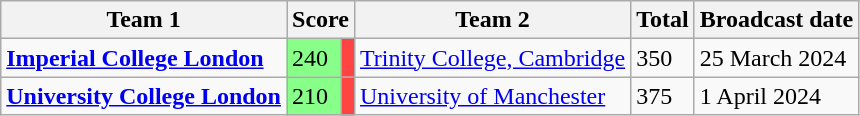<table class="wikitable">
<tr>
<th>Team 1</th>
<th colspan="2">Score</th>
<th>Team 2</th>
<th>Total</th>
<th>Broadcast date</th>
</tr>
<tr>
<td><strong><a href='#'>Imperial College London</a></strong></td>
<td style="background:#88ff88">240</td>
<td style="background:#f44;"></td>
<td><a href='#'>Trinity College, Cambridge</a></td>
<td>350</td>
<td>25 March 2024</td>
</tr>
<tr>
<td><strong><a href='#'>University College London</a></strong></td>
<td style="background:#88ff88">210</td>
<td style="background:#f44;"></td>
<td><a href='#'>University of Manchester</a></td>
<td>375</td>
<td>1 April 2024</td>
</tr>
</table>
